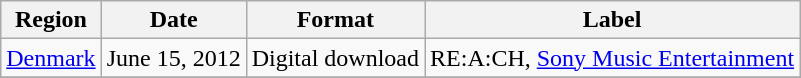<table class=wikitable>
<tr>
<th>Region</th>
<th>Date</th>
<th>Format</th>
<th>Label</th>
</tr>
<tr>
<td><a href='#'>Denmark</a></td>
<td>June 15, 2012</td>
<td>Digital download</td>
<td>RE:A:CH, <a href='#'>Sony Music Entertainment</a></td>
</tr>
<tr>
</tr>
</table>
